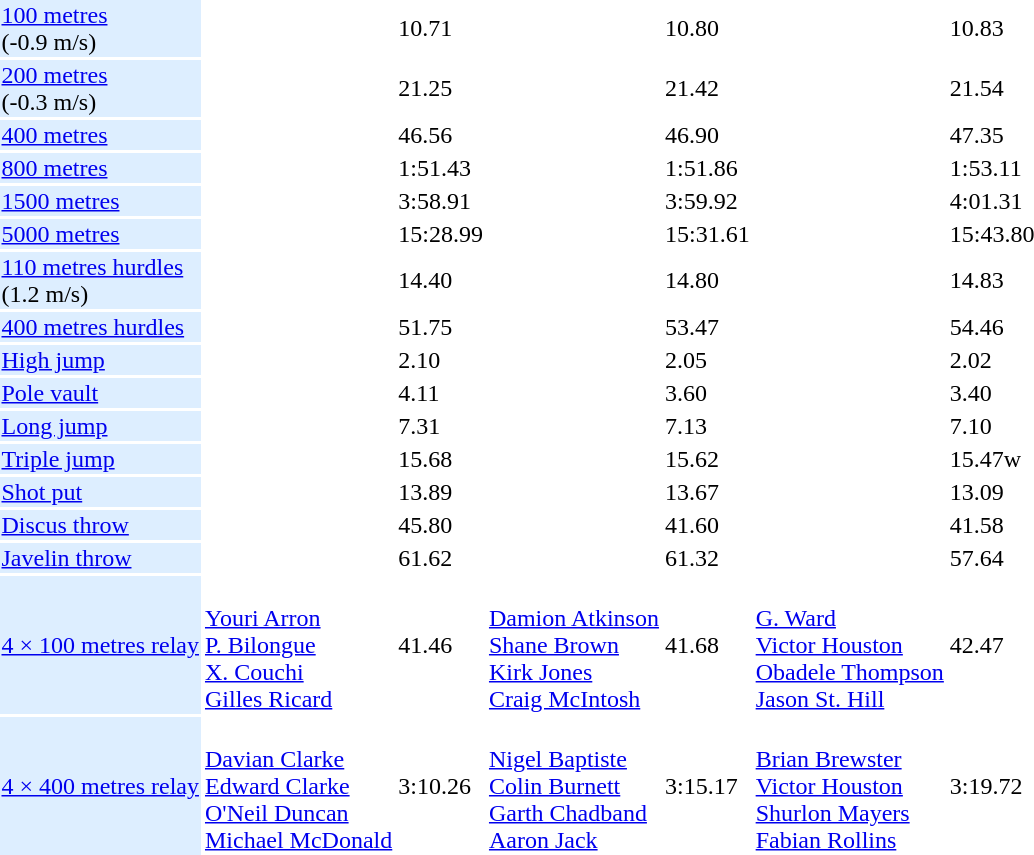<table>
<tr>
<td bgcolor = DDEEFF><a href='#'>100 metres</a> <br> (-0.9 m/s)</td>
<td></td>
<td>10.71</td>
<td></td>
<td>10.80</td>
<td></td>
<td>10.83</td>
</tr>
<tr>
<td bgcolor = DDEEFF><a href='#'>200 metres</a> <br> (-0.3 m/s)</td>
<td></td>
<td>21.25</td>
<td></td>
<td>21.42</td>
<td></td>
<td>21.54</td>
</tr>
<tr>
<td bgcolor = DDEEFF><a href='#'>400 metres</a></td>
<td></td>
<td>46.56</td>
<td></td>
<td>46.90</td>
<td></td>
<td>47.35</td>
</tr>
<tr>
<td bgcolor = DDEEFF><a href='#'>800 metres</a></td>
<td></td>
<td>1:51.43</td>
<td></td>
<td>1:51.86</td>
<td></td>
<td>1:53.11</td>
</tr>
<tr>
<td bgcolor = DDEEFF><a href='#'>1500 metres</a></td>
<td></td>
<td>3:58.91</td>
<td></td>
<td>3:59.92</td>
<td></td>
<td>4:01.31</td>
</tr>
<tr>
<td bgcolor = DDEEFF><a href='#'>5000 metres</a></td>
<td></td>
<td>15:28.99</td>
<td></td>
<td>15:31.61</td>
<td></td>
<td>15:43.80</td>
</tr>
<tr>
<td bgcolor = DDEEFF><a href='#'>110 metres hurdles</a> <br> (1.2 m/s)</td>
<td></td>
<td>14.40</td>
<td></td>
<td>14.80</td>
<td></td>
<td>14.83</td>
</tr>
<tr>
<td bgcolor = DDEEFF><a href='#'>400 metres hurdles</a></td>
<td></td>
<td>51.75</td>
<td></td>
<td>53.47</td>
<td></td>
<td>54.46</td>
</tr>
<tr>
<td bgcolor = DDEEFF><a href='#'>High jump</a></td>
<td></td>
<td>2.10</td>
<td></td>
<td>2.05</td>
<td></td>
<td>2.02</td>
</tr>
<tr>
<td bgcolor = DDEEFF><a href='#'>Pole vault</a></td>
<td></td>
<td>4.11</td>
<td></td>
<td>3.60</td>
<td></td>
<td>3.40</td>
</tr>
<tr>
<td bgcolor = DDEEFF><a href='#'>Long jump</a></td>
<td></td>
<td>7.31</td>
<td></td>
<td>7.13</td>
<td></td>
<td>7.10</td>
</tr>
<tr>
<td bgcolor = DDEEFF><a href='#'>Triple jump</a></td>
<td></td>
<td>15.68</td>
<td></td>
<td>15.62</td>
<td></td>
<td>15.47w</td>
</tr>
<tr>
<td bgcolor = DDEEFF><a href='#'>Shot put</a></td>
<td></td>
<td>13.89</td>
<td></td>
<td>13.67</td>
<td></td>
<td>13.09</td>
</tr>
<tr>
<td bgcolor = DDEEFF><a href='#'>Discus throw</a></td>
<td></td>
<td>45.80</td>
<td></td>
<td>41.60</td>
<td></td>
<td>41.58</td>
</tr>
<tr>
<td bgcolor = DDEEFF><a href='#'>Javelin throw</a></td>
<td></td>
<td>61.62</td>
<td></td>
<td>61.32</td>
<td></td>
<td>57.64</td>
</tr>
<tr>
<td bgcolor = DDEEFF><a href='#'>4 × 100 metres relay</a></td>
<td> <br> <a href='#'>Youri Arron</a> <br> <a href='#'>P. Bilongue</a> <br> <a href='#'>X. Couchi</a> <br> <a href='#'>Gilles Ricard</a></td>
<td>41.46</td>
<td> <br> <a href='#'>Damion Atkinson</a> <br> <a href='#'>Shane Brown</a> <br> <a href='#'>Kirk Jones</a> <br> <a href='#'>Craig McIntosh</a></td>
<td>41.68</td>
<td> <br> <a href='#'>G. Ward</a> <br> <a href='#'>Victor Houston</a> <br> <a href='#'>Obadele Thompson</a> <br> <a href='#'>Jason St. Hill</a></td>
<td>42.47</td>
</tr>
<tr>
<td bgcolor = DDEEFF><a href='#'>4 × 400 metres relay</a></td>
<td> <br> <a href='#'>Davian Clarke</a> <br> <a href='#'>Edward Clarke</a> <br> <a href='#'>O'Neil Duncan</a> <br> <a href='#'>Michael McDonald</a></td>
<td>3:10.26</td>
<td> <br> <a href='#'>Nigel Baptiste</a> <br> <a href='#'>Colin Burnett</a> <br> <a href='#'>Garth Chadband</a> <br> <a href='#'>Aaron Jack</a></td>
<td>3:15.17</td>
<td> <br> <a href='#'>Brian Brewster</a> <br> <a href='#'>Victor Houston</a> <br> <a href='#'>Shurlon Mayers</a> <br> <a href='#'>Fabian Rollins</a></td>
<td>3:19.72</td>
</tr>
</table>
